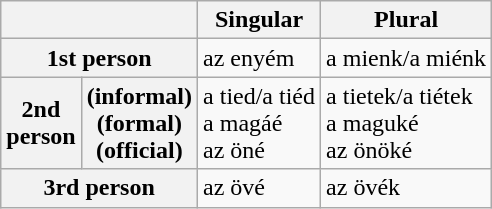<table class="wikitable" align=center>
<tr>
<th colspan=2> </th>
<th>Singular</th>
<th>Plural</th>
</tr>
<tr>
<th colspan=2>1st person</th>
<td>az enyém</td>
<td>a mienk/a miénk</td>
</tr>
<tr>
<th>2nd<br>person</th>
<th>(informal) <br>(formal) <br>(official)</th>
<td>a tied/a tiéd <br>a magáé <br>az öné</td>
<td>a tietek/a tiétek <br>a maguké <br>az önöké</td>
</tr>
<tr>
<th colspan=2>3rd person</th>
<td>az övé</td>
<td>az övék</td>
</tr>
</table>
